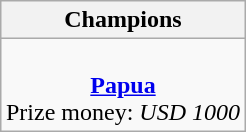<table class="wikitable" style="text-align: center; margin: 0 auto;">
<tr>
<th>Champions</th>
</tr>
<tr>
<td><br><strong><a href='#'>Papua</a></strong><br>Prize money: <em>USD 1000</em></td>
</tr>
</table>
